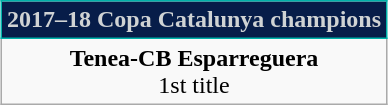<table class=wikitable style="text-align:center; margin:auto">
<tr>
<th style="background: #071D49; color: #D0D3D4; border: 1px solid #00B2A9;">2017–18 Copa Catalunya champions</th>
</tr>
<tr>
<td><strong>Tenea-CB Esparreguera</strong><br>1st title</td>
</tr>
</table>
